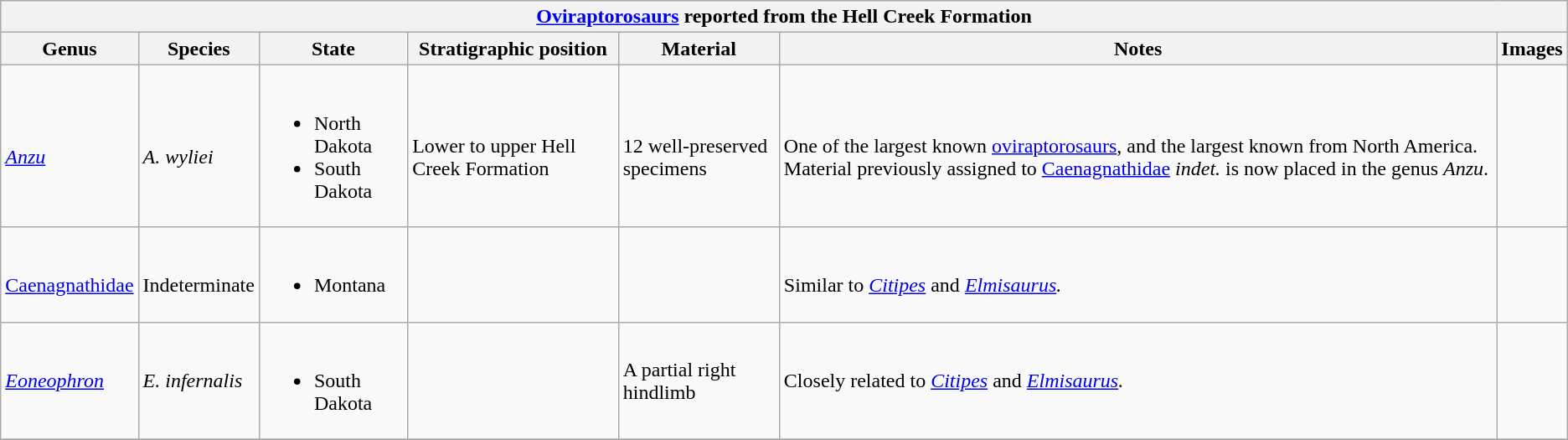<table class="wikitable sortable mw-collapsible">
<tr>
<th colspan="8" style="text-align:center;"><strong><a href='#'>Oviraptorosaurs</a> reported from the Hell Creek Formation</strong></th>
</tr>
<tr>
<th>Genus</th>
<th>Species</th>
<th>State</th>
<th>Stratigraphic position</th>
<th>Material</th>
<th>Notes</th>
<th>Images</th>
</tr>
<tr>
<td><br><em><a href='#'>Anzu</a></em></td>
<td><br><em>A. wyliei</em></td>
<td><br><ul><li>North Dakota</li><li>South Dakota</li></ul></td>
<td><br>Lower to upper Hell Creek Formation</td>
<td><br>12 well-preserved specimens</td>
<td><br>One of the largest known <a href='#'>oviraptorosaurs</a>, and the largest known from North America. Material previously assigned to <a href='#'>Caenagnathidae</a> <em>indet.</em> is now placed in the genus <em>Anzu</em>.</td>
<td><br></td>
</tr>
<tr>
<td><br><a href='#'>Caenagnathidae</a></td>
<td><br>Indeterminate</td>
<td><br><ul><li>Montana</li></ul></td>
<td></td>
<td></td>
<td><br>Similar to <em><a href='#'>Citipes</a></em> and <em><a href='#'>Elmisaurus</a>.</em></td>
<td></td>
</tr>
<tr>
<td><em><a href='#'>Eoneophron</a></em></td>
<td><em>E. infernalis</em></td>
<td><br><ul><li>South Dakota</li></ul></td>
<td></td>
<td>A partial right hindlimb</td>
<td>Closely related to <em><a href='#'>Citipes</a></em> and <em><a href='#'>Elmisaurus</a>.</em></td>
<td></td>
</tr>
<tr>
</tr>
</table>
